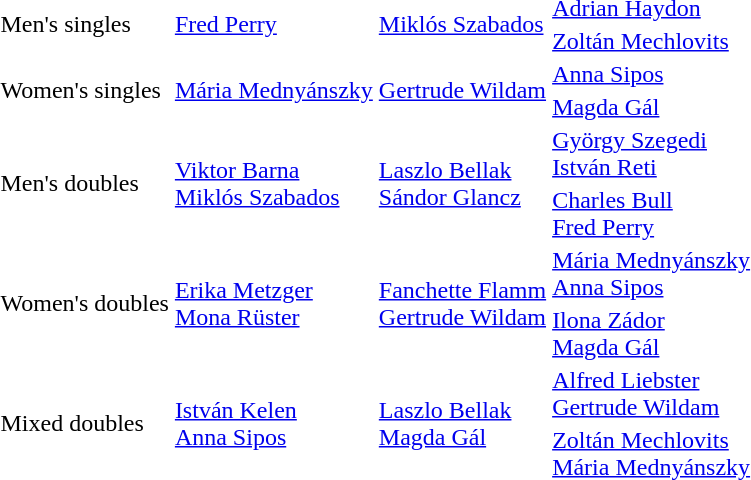<table>
<tr>
<td rowspan=2>Men's singles <br></td>
<td rowspan=2> <a href='#'>Fred Perry</a></td>
<td rowspan=2> <a href='#'>Miklós Szabados</a></td>
<td> <a href='#'>Adrian Haydon</a></td>
</tr>
<tr>
<td> <a href='#'>Zoltán Mechlovits</a></td>
</tr>
<tr>
<td rowspan=2>Women's singles <br></td>
<td rowspan=2> <a href='#'>Mária Mednyánszky</a></td>
<td rowspan=2> <a href='#'>Gertrude Wildam</a></td>
<td> <a href='#'>Anna Sipos</a></td>
</tr>
<tr>
<td> <a href='#'>Magda Gál</a></td>
</tr>
<tr>
<td rowspan=2>Men's doubles<br></td>
<td rowspan=2> <a href='#'>Viktor Barna</a><br> <a href='#'>Miklós Szabados</a></td>
<td rowspan=2> <a href='#'>Laszlo Bellak</a><br> <a href='#'>Sándor Glancz</a></td>
<td> <a href='#'>György Szegedi</a><br> <a href='#'>István Reti</a></td>
</tr>
<tr>
<td> <a href='#'>Charles Bull</a><br> <a href='#'>Fred Perry</a></td>
</tr>
<tr>
<td rowspan=2>Women's doubles<br></td>
<td rowspan=2> <a href='#'>Erika Metzger</a><br> <a href='#'>Mona Rüster</a></td>
<td rowspan=2> <a href='#'>Fanchette Flamm</a><br> <a href='#'>Gertrude Wildam</a></td>
<td> <a href='#'>Mária Mednyánszky</a><br> <a href='#'>Anna Sipos</a></td>
</tr>
<tr>
<td> <a href='#'>Ilona Zádor</a><br> <a href='#'>Magda Gál</a></td>
</tr>
<tr>
<td rowspan=2>Mixed doubles<br></td>
<td rowspan=2> <a href='#'>István Kelen</a><br> <a href='#'>Anna Sipos</a></td>
<td rowspan=2> <a href='#'>Laszlo Bellak</a><br> <a href='#'>Magda Gál</a></td>
<td> <a href='#'>Alfred Liebster</a><br> <a href='#'>Gertrude Wildam</a></td>
</tr>
<tr>
<td> <a href='#'>Zoltán Mechlovits</a><br> <a href='#'>Mária Mednyánszky</a></td>
</tr>
</table>
